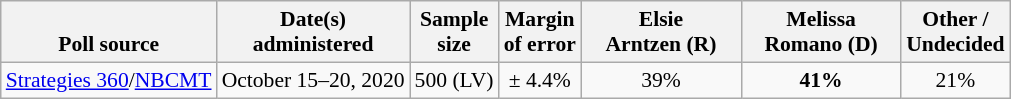<table class="wikitable" style="font-size:90%;text-align:center;">
<tr valign=bottom>
<th>Poll source</th>
<th>Date(s)<br>administered</th>
<th>Sample<br>size</th>
<th>Margin<br>of error</th>
<th style="width:100px;">Elsie<br>Arntzen (R)</th>
<th style="width:100px;">Melissa<br>Romano (D)</th>
<th>Other /<br>Undecided</th>
</tr>
<tr>
<td style="text-align:left;"><a href='#'>Strategies 360</a>/<a href='#'>NBCMT</a></td>
<td>October 15–20, 2020</td>
<td>500 (LV)</td>
<td>± 4.4%</td>
<td>39%</td>
<td><strong>41%</strong></td>
<td>21%</td>
</tr>
</table>
